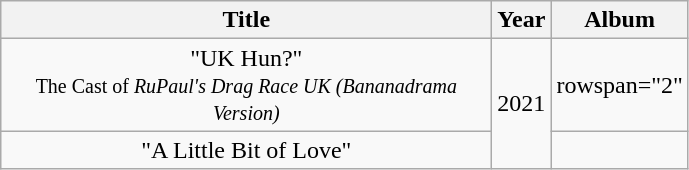<table class="wikitable plainrowheaders" style="text-align:center;">
<tr>
<th style="width:20em;">Title</th>
<th style="width:1em;">Year</th>
<th style="width:5em;">Album</th>
</tr>
<tr>
<td>"UK Hun?"<br><small>The Cast of <em>RuPaul's Drag Race UK (Bananadrama Version)</em></small></td>
<td rowspan="2">2021</td>
<td>rowspan="2" </td>
</tr>
<tr>
<td>"A Little Bit of Love"<br></td>
</tr>
</table>
